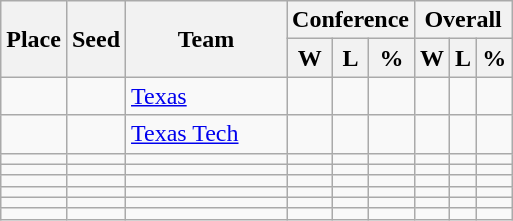<table class=wikitable>
<tr>
<th rowspan ="2">Place</th>
<th rowspan ="2">Seed</th>
<th rowspan ="2" width= "100pt">Team</th>
<th colspan = "3">Conference</th>
<th colspan ="3">Overall</th>
</tr>
<tr>
<th>W</th>
<th>L</th>
<th>%</th>
<th>W</th>
<th>L</th>
<th>%</th>
</tr>
<tr>
<td></td>
<td></td>
<td><a href='#'>Texas</a></td>
<td></td>
<td></td>
<td></td>
<td></td>
<td></td>
<td></td>
</tr>
<tr>
<td></td>
<td></td>
<td><a href='#'>Texas Tech</a></td>
<td></td>
<td></td>
<td></td>
<td></td>
<td></td>
<td></td>
</tr>
<tr>
<td></td>
<td></td>
<td></td>
<td></td>
<td></td>
<td></td>
<td></td>
<td></td>
<td></td>
</tr>
<tr>
<td></td>
<td></td>
<td></td>
<td></td>
<td></td>
<td></td>
<td></td>
<td></td>
<td></td>
</tr>
<tr>
<td></td>
<td></td>
<td></td>
<td></td>
<td></td>
<td></td>
<td></td>
<td></td>
<td></td>
</tr>
<tr>
<td></td>
<td></td>
<td></td>
<td></td>
<td></td>
<td></td>
<td></td>
<td></td>
<td></td>
</tr>
<tr>
<td></td>
<td></td>
<td></td>
<td></td>
<td></td>
<td></td>
<td></td>
<td></td>
<td></td>
</tr>
<tr>
<td></td>
<td></td>
<td></td>
<td></td>
<td></td>
<td></td>
<td></td>
<td></td>
<td></td>
</tr>
</table>
